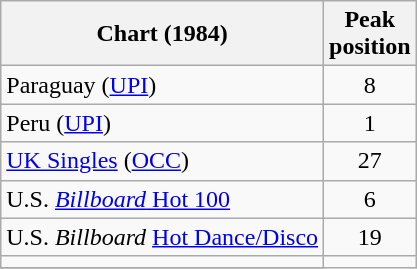<table class="wikitable sortable">
<tr>
<th>Chart (1984)</th>
<th>Peak<br>position</th>
</tr>
<tr>
<td>Paraguay (<a href='#'>UPI</a>)</td>
<td align="center">8</td>
</tr>
<tr>
<td>Peru (<a href='#'>UPI</a>)</td>
<td align="center">1</td>
</tr>
<tr>
<td align="left"><a href='#'>UK Singles</a> (<a href='#'>OCC</a>)</td>
<td align="center">27</td>
</tr>
<tr>
<td>U.S. <a href='#'><em>Billboard</em> Hot 100</a></td>
<td align="center">6</td>
</tr>
<tr>
<td>U.S. <em>Billboard</em> <a href='#'>Hot Dance/Disco</a></td>
<td align="center">19</td>
</tr>
<tr>
<td></td>
</tr>
<tr>
</tr>
</table>
